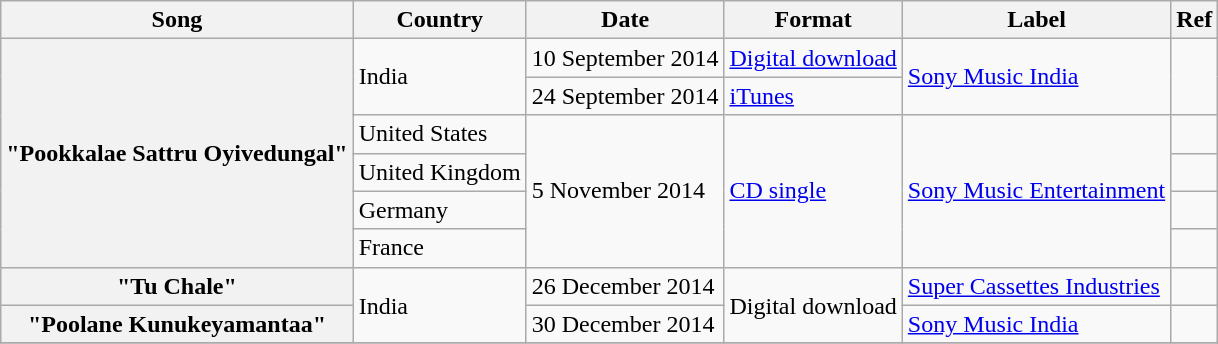<table class="wikitable plainrowheaders">
<tr>
<th>Song</th>
<th>Country</th>
<th>Date</th>
<th>Format</th>
<th>Label</th>
<th>Ref</th>
</tr>
<tr>
<th rowspan="6" scope="row">"Pookkalae Sattru Oyivedungal"</th>
<td rowspan="2">India</td>
<td>10 September 2014</td>
<td><a href='#'>Digital download</a></td>
<td rowspan="2"><a href='#'>Sony Music India</a></td>
<td rowspan="2"></td>
</tr>
<tr>
<td>24 September 2014</td>
<td><a href='#'>iTunes</a></td>
</tr>
<tr>
<td>United States</td>
<td rowspan="4">5 November 2014</td>
<td rowspan="4"><a href='#'>CD single</a></td>
<td rowspan="4"><a href='#'>Sony Music Entertainment</a></td>
<td></td>
</tr>
<tr>
<td>United Kingdom</td>
<td></td>
</tr>
<tr>
<td>Germany</td>
<td></td>
</tr>
<tr>
<td>France</td>
<td></td>
</tr>
<tr>
<th scope="row">"Tu Chale"</th>
<td rowspan="2">India</td>
<td>26 December 2014</td>
<td rowspan="2">Digital download</td>
<td><a href='#'>Super Cassettes Industries</a></td>
<td></td>
</tr>
<tr>
<th scope="row">"Poolane Kunukeyamantaa"</th>
<td>30 December 2014</td>
<td><a href='#'>Sony Music India</a></td>
<td></td>
</tr>
<tr>
</tr>
</table>
